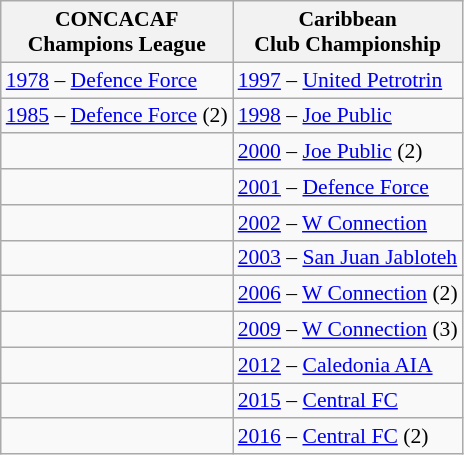<table class="wikitable" style="font-size:90%;">
<tr>
<th>CONCACAF<br>Champions League</th>
<th>Caribbean<br>Club Championship</th>
</tr>
<tr>
<td><a href='#'>1978</a> – <a href='#'>Defence Force</a></td>
<td><a href='#'>1997</a> – <a href='#'>United Petrotrin</a></td>
</tr>
<tr>
<td><a href='#'>1985</a> – <a href='#'>Defence Force</a> (2)</td>
<td><a href='#'>1998</a> – <a href='#'>Joe Public</a></td>
</tr>
<tr>
<td></td>
<td><a href='#'>2000</a> – <a href='#'>Joe Public</a> (2)</td>
</tr>
<tr>
<td></td>
<td><a href='#'>2001</a> – <a href='#'>Defence Force</a></td>
</tr>
<tr>
<td></td>
<td><a href='#'>2002</a> – <a href='#'>W Connection</a></td>
</tr>
<tr>
<td></td>
<td><a href='#'>2003</a> – <a href='#'>San Juan Jabloteh</a></td>
</tr>
<tr>
<td></td>
<td><a href='#'>2006</a> – <a href='#'>W Connection</a> (2)</td>
</tr>
<tr>
<td></td>
<td><a href='#'>2009</a> – <a href='#'>W Connection</a> (3)</td>
</tr>
<tr>
<td></td>
<td><a href='#'>2012</a> – <a href='#'>Caledonia AIA</a></td>
</tr>
<tr>
<td></td>
<td><a href='#'>2015</a> – <a href='#'>Central FC</a></td>
</tr>
<tr>
<td></td>
<td><a href='#'>2016</a> – <a href='#'>Central FC</a> (2)</td>
</tr>
</table>
